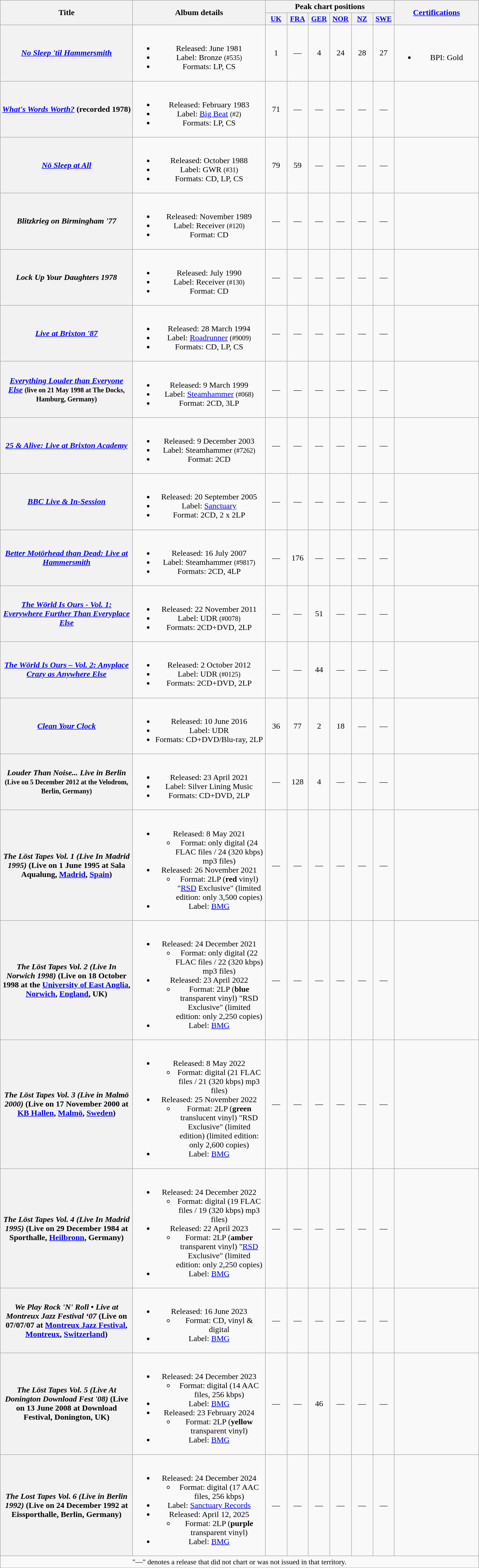<table class="wikitable plainrowheaders" style="text-align:center;">
<tr>
<th scope="col" rowspan="2" style="width:16em;">Title</th>
<th scope="col" rowspan="2" style="width:16em;">Album details</th>
<th scope="col" colspan="6">Peak chart positions</th>
<th scope="col" rowspan="2" style="width:10em;"><a href='#'>Certifications</a></th>
</tr>
<tr>
<th scope="col" style="width:2.5em;font-size:90%;"><a href='#'>UK</a><br></th>
<th scope="col" style="width:2.5em;font-size:90%;"><a href='#'>FRA</a><br></th>
<th scope="col" style="width:2.5em;font-size:90%;"><a href='#'>GER</a><br></th>
<th scope="col" style="width:2.5em;font-size:90%;"><a href='#'>NOR</a><br></th>
<th scope="col" style="width:2.5em;font-size:90%;"><a href='#'>NZ</a><br></th>
<th scope="col" style="width:2.5em;font-size:90%;"><a href='#'>SWE</a><br></th>
</tr>
<tr>
<th scope="row"><em><a href='#'>No Sleep 'til Hammersmith</a></em></th>
<td><br><ul><li>Released: June 1981</li><li>Label: Bronze <small>(#535)</small></li><li>Formats: LP, CS</li></ul></td>
<td>1</td>
<td>—</td>
<td>4</td>
<td>24</td>
<td>28</td>
<td>27</td>
<td><br><ul><li>BPI: Gold</li></ul></td>
</tr>
<tr>
<th scope="row"><em><a href='#'>What's Words Worth?</a></em> (recorded 1978)</th>
<td><br><ul><li>Released: February 1983</li><li>Label: <a href='#'>Big Beat</a> <small>(#2)</small></li><li>Formats: LP, CS</li></ul></td>
<td>71</td>
<td>—</td>
<td>—</td>
<td>—</td>
<td>—</td>
<td>—</td>
<td></td>
</tr>
<tr>
<th scope="row"><em><a href='#'>Nö Sleep at All</a></em></th>
<td><br><ul><li>Released: October 1988</li><li>Label: GWR <small>(#31)</small></li><li>Formats: CD, LP, CS</li></ul></td>
<td>79</td>
<td>59</td>
<td>—</td>
<td>—</td>
<td>—</td>
<td>—</td>
<td></td>
</tr>
<tr>
<th scope="row"><em>Blitzkrieg on Birmingham '77</em></th>
<td><br><ul><li>Released: November 1989</li><li>Label: Receiver <small>(#120)</small></li><li>Format: CD</li></ul></td>
<td>—</td>
<td>—</td>
<td>—</td>
<td>—</td>
<td>—</td>
<td>—</td>
<td></td>
</tr>
<tr>
<th scope="row"><em>Lock Up Your Daughters 1978</em></th>
<td><br><ul><li>Released: July 1990</li><li>Label: Receiver <small>(#130)</small></li><li>Format: CD</li></ul></td>
<td>—</td>
<td>—</td>
<td>—</td>
<td>—</td>
<td>—</td>
<td>—</td>
<td></td>
</tr>
<tr>
<th scope="row"><em><a href='#'>Live at Brixton '87</a></em></th>
<td><br><ul><li>Released: 28 March 1994</li><li>Label: <a href='#'>Roadrunner</a> <small>(#9009)</small></li><li>Formats: CD, LP, CS</li></ul></td>
<td>—</td>
<td>—</td>
<td>—</td>
<td>—</td>
<td>—</td>
<td>—</td>
<td></td>
</tr>
<tr>
<th scope="row"><em><a href='#'>Everything Louder than Everyone Else</a></em> <small>(live on 21 May 1998 at The Docks, Hamburg, Germany)</small></th>
<td><br><ul><li>Released: 9 March 1999</li><li>Label: <a href='#'>Steamhammer</a> <small>(#068)</small></li><li>Format: 2CD, 3LP</li></ul></td>
<td>—</td>
<td>—</td>
<td>—</td>
<td>—</td>
<td>—</td>
<td>—</td>
<td></td>
</tr>
<tr>
<th scope="row"><em><a href='#'>25 & Alive: Live at Brixton Academy</a></em></th>
<td><br><ul><li>Released: 9 December 2003</li><li>Label: Steamhammer <small>(#7262)</small></li><li>Format: 2CD</li></ul></td>
<td>—</td>
<td>—</td>
<td>—</td>
<td>—</td>
<td>—</td>
<td>—</td>
<td></td>
</tr>
<tr>
<th scope="row"><em><a href='#'>BBC Live & In-Session</a> </em></th>
<td><br><ul><li>Released: 20 September 2005</li><li>Label: <a href='#'>Sanctuary</a></li><li>Format: 2CD, 2 x 2LP</li></ul></td>
<td>—</td>
<td>—</td>
<td>—</td>
<td>—</td>
<td>—</td>
<td>—</td>
<td></td>
</tr>
<tr>
<th scope="row"><em><a href='#'>Better Motörhead than Dead: Live at Hammersmith</a></em></th>
<td><br><ul><li>Released: 16 July 2007</li><li>Label: Steamhammer <small>(#9817)</small></li><li>Formats: 2CD, 4LP</li></ul></td>
<td>—</td>
<td>176</td>
<td>—</td>
<td>—</td>
<td>—</td>
<td>—</td>
<td></td>
</tr>
<tr>
<th scope="row"><em><a href='#'>The Wörld Is Ours - Vol. 1: Everywhere Further Than Everyplace Else</a></em></th>
<td><br><ul><li>Released: 22 November 2011</li><li>Label: UDR <small>(#0078)</small></li><li>Formats: 2CD+DVD, 2LP</li></ul></td>
<td>—</td>
<td>—</td>
<td>51</td>
<td>—</td>
<td>—</td>
<td>—</td>
<td></td>
</tr>
<tr>
<th scope="row"><em><a href='#'>The Wörld Is Ours – Vol. 2: Anyplace Crazy as Anywhere Else</a></em></th>
<td><br><ul><li>Released: 2 October 2012</li><li>Label: UDR <small>(#0125)</small></li><li>Formats: 2CD+DVD, 2LP</li></ul></td>
<td>—</td>
<td>—</td>
<td>44</td>
<td>—</td>
<td>—</td>
<td>—</td>
<td></td>
</tr>
<tr>
<th scope="row"><em><a href='#'>Clean Your Clock</a></em></th>
<td><br><ul><li>Released: 10 June 2016</li><li>Label: UDR</li><li>Formats: CD+DVD/Blu-ray, 2LP</li></ul></td>
<td>36</td>
<td>77</td>
<td>2</td>
<td>18<br></td>
<td>—</td>
<td>—</td>
<td></td>
</tr>
<tr>
<th scope="row"><em>Louder Than Noise... Live in Berlin</em> <small>(Live on 5 December 2012 at the Velodrom, Berlin, Germany)</small></th>
<td><br><ul><li>Released: 23 April 2021</li><li>Label: Silver Lining Music</li><li>Formats: CD+DVD, 2LP</li></ul></td>
<td>—</td>
<td>128<br></td>
<td>4</td>
<td>—</td>
<td>—</td>
<td>—</td>
<td></td>
</tr>
<tr>
<th scope="row"><em>The Löst Tapes Vol. 1 (Live In Madrid 1995)</em> (Live on 1 June 1995 at Sala Aqualung, <a href='#'>Madrid</a>, <a href='#'>Spain</a>)</th>
<td><br><ul><li>Released: 8 May 2021<ul><li>Format: only digital (24 FLAC files / 24 (320 kbps) mp3 files)</li></ul></li><li>Released: 26 November 2021<ul><li>Format: 2LP (<strong>red</strong> vinyl) "<a href='#'>RSD</a> Exclusive" (limited edition: only 3,500 copies)</li></ul></li><li>Label: <a href='#'>BMG</a></li></ul></td>
<td>—</td>
<td>—</td>
<td>—</td>
<td>—</td>
<td>—</td>
<td>—</td>
<td></td>
</tr>
<tr>
<th scope="row"><em>The Löst Tapes Vol. 2 (Live In Norwich 1998)</em> (Live on 18 October 1998 at the <a href='#'>University of East Anglia</a>, <a href='#'>Norwich</a>, <a href='#'>England</a>, UK)</th>
<td><br><ul><li>Released: 24 December 2021<ul><li>Format: only digital (22 FLAC files / 22 (320 kbps) mp3 files)</li></ul></li><li>Released: 23 April 2022<ul><li>Format: 2LP (<strong>blue</strong> transparent vinyl) "RSD Exclusive" (limited edition: only 2,250 copies)</li></ul></li><li>Label: <a href='#'>BMG</a></li></ul></td>
<td>—</td>
<td>—</td>
<td>—</td>
<td>—</td>
<td>—</td>
<td>—</td>
<td></td>
</tr>
<tr>
<th scope="row"><em>The Löst Tapes Vol. 3 (Live in Malmö 2000)</em> (Live on 17 November 2000 at <a href='#'>KB Hallen</a>, <a href='#'>Malmö</a>, <a href='#'>Sweden</a>)</th>
<td><br><ul><li>Released: 8 May 2022<ul><li>Format: digital (21 FLAC files / 21 (320 kbps) mp3 files)</li></ul></li><li>Released: 25 November 2022<ul><li>Format: 2LP (<strong>green</strong> translucent vinyl) "RSD Exclusive" (limited edition) (limited edition: only 2,600 copies)</li></ul></li><li>Label: <a href='#'>BMG</a></li></ul></td>
<td>—</td>
<td>—</td>
<td>—</td>
<td>—</td>
<td>—</td>
<td>—</td>
<td></td>
</tr>
<tr>
<th scope="row"><em>The Löst Tapes Vol. 4 (Live In Madrid 1995)</em> (Live on 29 December 1984 at Sporthalle, <a href='#'>Heilbronn</a>, Germany)</th>
<td><br><ul><li>Released: 24 December 2022<ul><li>Format: digital (19 FLAC files / 19 (320 kbps) mp3 files)</li></ul></li><li>Released: 22 April 2023<ul><li>Format: 2LP (<strong>amber</strong> transparent vinyl) "<a href='#'>RSD</a> Exclusive" (limited edition: only 2,250 copies)</li></ul></li><li>Label: <a href='#'>BMG</a></li></ul></td>
<td>—</td>
<td>—</td>
<td>—</td>
<td>—</td>
<td>—</td>
<td>—</td>
<td></td>
</tr>
<tr>
<th scope="row"><em>We Play Rock 'N' Roll • Live at Montreux Jazz Festival ‘07</em> (Live on 07/07/07 at <a href='#'>Montreux Jazz Festival</a>, <a href='#'>Montreux</a>, <a href='#'>Switzerland</a>)</th>
<td><br><ul><li>Released: 16 June 2023<ul><li>Format: CD, vinyl & digital</li></ul></li><li>Label: <a href='#'>BMG</a></li></ul></td>
<td>—</td>
<td>—</td>
<td>—</td>
<td>—</td>
<td>—</td>
<td>—</td>
<td></td>
</tr>
<tr>
<th scope="row"><em>The Löst Tapes Vol. 5 (Live At Donington Download Fest '08)</em> (Live on 13 June 2008 at Download Festival, Donington, UK)</th>
<td><br><ul><li>Released: 24 December 2023<ul><li>Format: digital (14 AAC files, 256 kbps)</li></ul></li><li>Label: <a href='#'>BMG</a></li><li>Released: 23 February 2024<ul><li>Format: 2LP (<strong>yellow</strong> transparent vinyl)</li></ul></li><li>Label: <a href='#'>BMG</a></li></ul></td>
<td>—</td>
<td>—</td>
<td>46</td>
<td>—</td>
<td>—</td>
<td>—</td>
<td></td>
</tr>
<tr>
<th scope="row"><em>The Lost Tapes Vol. 6 (Live in Berlin 1992)</em> (Live on 24 December 1992 at Eissporthalle, Berlin, Germany)</th>
<td><br><ul><li>Released: 24 December 2024<ul><li>Format: digital (17 AAC files, 256 kbps)</li></ul></li><li>Label: <a href='#'>Sanctuary Records</a></li><li>Released: April 12, 2025<ul><li>Format: 2LP (<strong>purple</strong> transparent vinyl)</li></ul></li><li>Label: <a href='#'>BMG</a></li></ul></td>
<td>—</td>
<td>—</td>
<td>—</td>
<td>—</td>
<td>—</td>
<td>—</td>
<td></td>
</tr>
<tr>
<td colspan="10" style="font-size:90%">"—" denotes a release that did not chart or was not issued in that territory.</td>
</tr>
</table>
